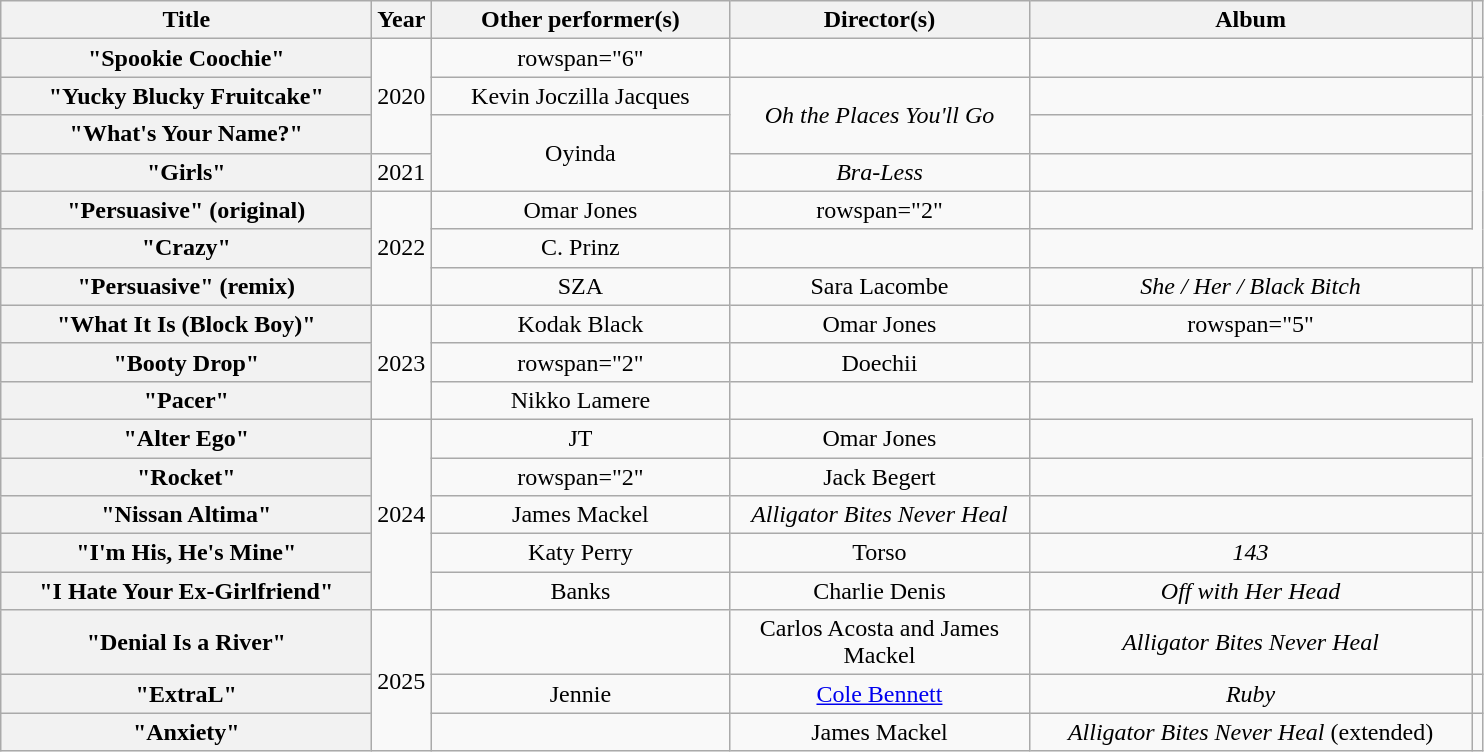<table class="wikitable plainrowheaders" style="text-align: center;">
<tr>
<th scope="col" style="width:15em;">Title</th>
<th scope="col" style="width:1em;">Year</th>
<th style="width:12em;" scope="col">Other performer(s)</th>
<th style="width:12em;" scope="col">Director(s)</th>
<th style="width:18em;" scope="col">Album</th>
<th scope="col"></th>
</tr>
<tr>
<th scope="row">"Spookie Coochie"</th>
<td rowspan="3">2020</td>
<td>rowspan="6" </td>
<td></td>
<td></td>
<td></td>
</tr>
<tr>
<th scope="row">"Yucky Blucky Fruitcake"</th>
<td>Kevin Joczilla Jacques</td>
<td rowspan="2"><em>Oh the Places You'll Go</em></td>
<td></td>
</tr>
<tr>
<th scope="row">"What's Your Name?"</th>
<td rowspan="2">Oyinda</td>
<td></td>
</tr>
<tr>
<th scope="row">"Girls"</th>
<td>2021</td>
<td><em>Bra-Less</em></td>
<td></td>
</tr>
<tr>
<th scope="row">"Persuasive" (original)</th>
<td rowspan="3">2022</td>
<td>Omar Jones</td>
<td>rowspan="2" </td>
<td></td>
</tr>
<tr>
<th scope="row">"Crazy"</th>
<td>C. Prinz</td>
<td></td>
</tr>
<tr>
<th scope="row">"Persuasive" (remix)</th>
<td>SZA</td>
<td>Sara Lacombe</td>
<td><em>She / Her / Black Bitch</em></td>
<td></td>
</tr>
<tr>
<th scope="row">"What It Is (Block Boy)"</th>
<td rowspan="3">2023</td>
<td>Kodak Black</td>
<td>Omar Jones</td>
<td>rowspan="5" </td>
<td></td>
</tr>
<tr>
<th scope="row">"Booty Drop"</th>
<td>rowspan="2" </td>
<td>Doechii</td>
<td></td>
</tr>
<tr>
<th scope="row">"Pacer"</th>
<td>Nikko Lamere</td>
<td></td>
</tr>
<tr>
<th scope="row">"Alter Ego"</th>
<td rowspan="5">2024</td>
<td>JT</td>
<td>Omar Jones</td>
<td></td>
</tr>
<tr>
<th scope="row">"Rocket"</th>
<td>rowspan="2" </td>
<td>Jack Begert</td>
<td></td>
</tr>
<tr>
<th scope="row">"Nissan Altima"</th>
<td>James Mackel</td>
<td><em>Alligator Bites Never Heal</em></td>
<td></td>
</tr>
<tr>
<th scope="row">"I'm His, He's Mine"</th>
<td>Katy Perry</td>
<td>Torso</td>
<td><em>143</em></td>
<td></td>
</tr>
<tr>
<th scope="row">"I Hate Your Ex-Girlfriend"</th>
<td>Banks</td>
<td>Charlie Denis</td>
<td><em>Off with Her Head</em></td>
<td></td>
</tr>
<tr>
<th scope="row">"Denial Is a River"</th>
<td rowspan="3">2025</td>
<td></td>
<td>Carlos Acosta and James Mackel</td>
<td><em>Alligator Bites Never Heal</em></td>
<td></td>
</tr>
<tr>
<th scope="row">"ExtraL"</th>
<td>Jennie</td>
<td><a href='#'>Cole Bennett</a></td>
<td><em>Ruby</em></td>
<td></td>
</tr>
<tr>
<th scope="row">"Anxiety"</th>
<td></td>
<td>James Mackel</td>
<td><em>Alligator Bites Never Heal</em> (extended)</td>
<td></td>
</tr>
</table>
